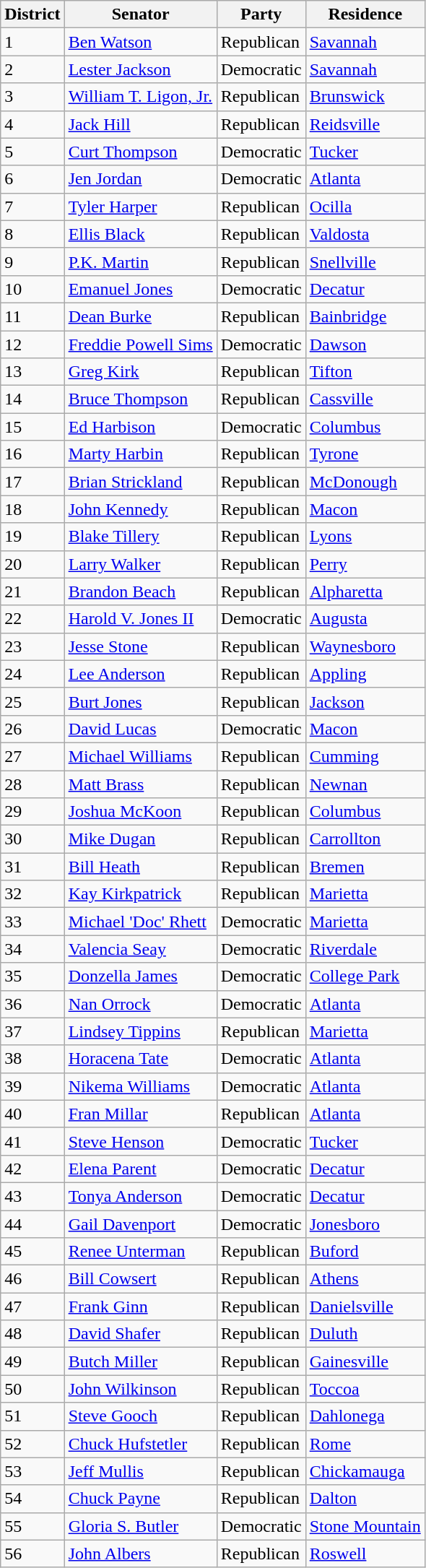<table class="wikitable sortable">
<tr>
<th>District</th>
<th>Senator</th>
<th>Party</th>
<th>Residence</th>
</tr>
<tr>
<td>1</td>
<td><a href='#'>Ben Watson</a></td>
<td>Republican</td>
<td><a href='#'>Savannah</a></td>
</tr>
<tr>
<td>2</td>
<td><a href='#'>Lester Jackson</a></td>
<td>Democratic</td>
<td><a href='#'>Savannah</a></td>
</tr>
<tr>
<td>3</td>
<td><a href='#'>William T. Ligon, Jr.</a></td>
<td>Republican</td>
<td><a href='#'>Brunswick</a></td>
</tr>
<tr>
<td>4</td>
<td><a href='#'>Jack Hill</a></td>
<td>Republican</td>
<td><a href='#'>Reidsville</a></td>
</tr>
<tr>
<td>5</td>
<td><a href='#'>Curt Thompson</a></td>
<td>Democratic</td>
<td><a href='#'>Tucker</a></td>
</tr>
<tr>
<td>6</td>
<td><a href='#'>Jen Jordan</a></td>
<td>Democratic</td>
<td><a href='#'>Atlanta</a></td>
</tr>
<tr>
<td>7</td>
<td><a href='#'>Tyler Harper</a></td>
<td>Republican</td>
<td><a href='#'>Ocilla</a></td>
</tr>
<tr>
<td>8</td>
<td><a href='#'>Ellis Black</a></td>
<td>Republican</td>
<td><a href='#'>Valdosta</a></td>
</tr>
<tr>
<td>9</td>
<td><a href='#'>P.K. Martin</a></td>
<td>Republican</td>
<td><a href='#'>Snellville</a></td>
</tr>
<tr>
<td>10</td>
<td><a href='#'>Emanuel Jones</a></td>
<td>Democratic</td>
<td><a href='#'>Decatur</a></td>
</tr>
<tr>
<td>11</td>
<td><a href='#'>Dean Burke</a></td>
<td>Republican</td>
<td><a href='#'>Bainbridge</a></td>
</tr>
<tr>
<td>12</td>
<td><a href='#'>Freddie Powell Sims</a></td>
<td>Democratic</td>
<td><a href='#'>Dawson</a></td>
</tr>
<tr>
<td>13</td>
<td><a href='#'>Greg Kirk</a></td>
<td>Republican</td>
<td><a href='#'>Tifton</a></td>
</tr>
<tr>
<td>14</td>
<td><a href='#'>Bruce Thompson</a></td>
<td>Republican</td>
<td><a href='#'>Cassville</a></td>
</tr>
<tr>
<td>15</td>
<td><a href='#'>Ed Harbison</a></td>
<td>Democratic</td>
<td><a href='#'>Columbus</a></td>
</tr>
<tr>
<td>16</td>
<td><a href='#'>Marty Harbin</a></td>
<td>Republican</td>
<td><a href='#'>Tyrone</a></td>
</tr>
<tr>
<td>17</td>
<td><a href='#'>Brian Strickland</a></td>
<td>Republican</td>
<td><a href='#'>McDonough</a></td>
</tr>
<tr>
<td>18</td>
<td><a href='#'>John Kennedy</a></td>
<td>Republican</td>
<td><a href='#'>Macon</a></td>
</tr>
<tr>
<td>19</td>
<td><a href='#'>Blake Tillery</a></td>
<td>Republican</td>
<td><a href='#'>Lyons</a></td>
</tr>
<tr>
<td>20</td>
<td><a href='#'>Larry Walker</a></td>
<td>Republican</td>
<td><a href='#'>Perry</a></td>
</tr>
<tr>
<td>21</td>
<td><a href='#'>Brandon Beach</a></td>
<td>Republican</td>
<td><a href='#'>Alpharetta</a></td>
</tr>
<tr>
<td>22</td>
<td><a href='#'>Harold V. Jones II</a></td>
<td>Democratic</td>
<td><a href='#'>Augusta</a></td>
</tr>
<tr>
<td>23</td>
<td><a href='#'>Jesse Stone</a></td>
<td>Republican</td>
<td><a href='#'>Waynesboro</a></td>
</tr>
<tr>
<td>24</td>
<td><a href='#'>Lee Anderson</a></td>
<td>Republican</td>
<td><a href='#'>Appling</a></td>
</tr>
<tr>
<td>25</td>
<td><a href='#'>Burt Jones</a></td>
<td>Republican</td>
<td><a href='#'>Jackson</a></td>
</tr>
<tr>
<td>26</td>
<td><a href='#'>David Lucas</a></td>
<td>Democratic</td>
<td><a href='#'>Macon</a></td>
</tr>
<tr>
<td>27</td>
<td><a href='#'>Michael Williams</a></td>
<td>Republican</td>
<td><a href='#'>Cumming</a></td>
</tr>
<tr>
<td>28</td>
<td><a href='#'>Matt Brass</a></td>
<td>Republican</td>
<td><a href='#'>Newnan</a></td>
</tr>
<tr>
<td>29</td>
<td><a href='#'>Joshua McKoon</a></td>
<td>Republican</td>
<td><a href='#'>Columbus</a></td>
</tr>
<tr>
<td>30</td>
<td><a href='#'>Mike Dugan</a></td>
<td>Republican</td>
<td><a href='#'>Carrollton</a></td>
</tr>
<tr>
<td>31</td>
<td><a href='#'>Bill Heath</a></td>
<td>Republican</td>
<td><a href='#'>Bremen</a></td>
</tr>
<tr>
<td>32</td>
<td><a href='#'>Kay Kirkpatrick</a></td>
<td>Republican</td>
<td><a href='#'>Marietta</a></td>
</tr>
<tr>
<td>33</td>
<td><a href='#'>Michael 'Doc' Rhett</a></td>
<td>Democratic</td>
<td><a href='#'>Marietta</a></td>
</tr>
<tr>
<td>34</td>
<td><a href='#'>Valencia Seay</a></td>
<td>Democratic</td>
<td><a href='#'>Riverdale</a></td>
</tr>
<tr>
<td>35</td>
<td><a href='#'>Donzella James</a></td>
<td>Democratic</td>
<td><a href='#'>College Park</a></td>
</tr>
<tr>
<td>36</td>
<td><a href='#'>Nan Orrock</a></td>
<td>Democratic</td>
<td><a href='#'>Atlanta</a></td>
</tr>
<tr>
<td>37</td>
<td><a href='#'>Lindsey Tippins</a></td>
<td>Republican</td>
<td><a href='#'>Marietta</a></td>
</tr>
<tr>
<td>38</td>
<td><a href='#'>Horacena Tate</a></td>
<td>Democratic</td>
<td><a href='#'>Atlanta</a></td>
</tr>
<tr>
<td>39</td>
<td><a href='#'>Nikema Williams</a></td>
<td>Democratic</td>
<td><a href='#'>Atlanta</a></td>
</tr>
<tr>
<td>40</td>
<td><a href='#'>Fran Millar</a></td>
<td>Republican</td>
<td><a href='#'>Atlanta</a></td>
</tr>
<tr>
<td>41</td>
<td><a href='#'>Steve Henson</a></td>
<td>Democratic</td>
<td><a href='#'>Tucker</a></td>
</tr>
<tr>
<td>42</td>
<td><a href='#'>Elena Parent</a></td>
<td>Democratic</td>
<td><a href='#'>Decatur</a></td>
</tr>
<tr>
<td>43</td>
<td><a href='#'>Tonya Anderson</a></td>
<td>Democratic</td>
<td><a href='#'>Decatur</a></td>
</tr>
<tr>
<td>44</td>
<td><a href='#'>Gail Davenport</a></td>
<td>Democratic</td>
<td><a href='#'>Jonesboro</a></td>
</tr>
<tr>
<td>45</td>
<td><a href='#'>Renee Unterman</a></td>
<td>Republican</td>
<td><a href='#'>Buford</a></td>
</tr>
<tr>
<td>46</td>
<td><a href='#'>Bill Cowsert</a></td>
<td>Republican</td>
<td><a href='#'>Athens</a></td>
</tr>
<tr>
<td>47</td>
<td><a href='#'>Frank Ginn</a></td>
<td>Republican</td>
<td><a href='#'>Danielsville</a></td>
</tr>
<tr>
<td>48</td>
<td><a href='#'>David Shafer</a></td>
<td>Republican</td>
<td><a href='#'>Duluth</a></td>
</tr>
<tr>
<td>49</td>
<td><a href='#'>Butch Miller</a></td>
<td>Republican</td>
<td><a href='#'>Gainesville</a></td>
</tr>
<tr>
<td>50</td>
<td><a href='#'>John Wilkinson</a></td>
<td>Republican</td>
<td><a href='#'>Toccoa</a></td>
</tr>
<tr>
<td>51</td>
<td><a href='#'>Steve Gooch</a></td>
<td>Republican</td>
<td><a href='#'>Dahlonega</a></td>
</tr>
<tr>
<td>52</td>
<td><a href='#'>Chuck Hufstetler</a></td>
<td>Republican</td>
<td><a href='#'>Rome</a></td>
</tr>
<tr>
<td>53</td>
<td><a href='#'>Jeff Mullis</a></td>
<td>Republican</td>
<td><a href='#'>Chickamauga</a></td>
</tr>
<tr>
<td>54</td>
<td><a href='#'>Chuck Payne</a></td>
<td>Republican</td>
<td><a href='#'>Dalton</a></td>
</tr>
<tr>
<td>55</td>
<td><a href='#'>Gloria S. Butler</a></td>
<td>Democratic</td>
<td><a href='#'>Stone Mountain</a></td>
</tr>
<tr>
<td>56</td>
<td><a href='#'>John Albers</a></td>
<td>Republican</td>
<td><a href='#'>Roswell</a></td>
</tr>
</table>
